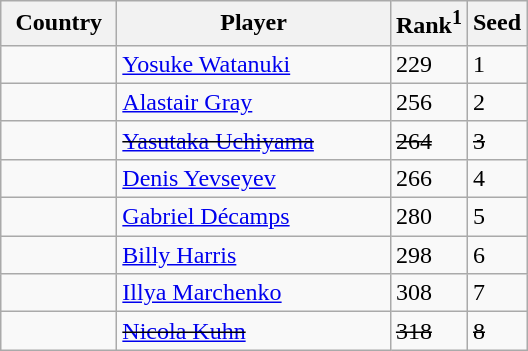<table class="sortable wikitable">
<tr>
<th width="70">Country</th>
<th width="175">Player</th>
<th>Rank<sup>1</sup></th>
<th>Seed</th>
</tr>
<tr>
<td></td>
<td><a href='#'>Yosuke Watanuki</a></td>
<td>229</td>
<td>1</td>
</tr>
<tr>
<td></td>
<td><a href='#'>Alastair Gray</a></td>
<td>256</td>
<td>2</td>
</tr>
<tr>
<td><s></s></td>
<td><s><a href='#'>Yasutaka Uchiyama</a></s></td>
<td><s>264</s></td>
<td><s>3</s></td>
</tr>
<tr>
<td></td>
<td><a href='#'>Denis Yevseyev</a></td>
<td>266</td>
<td>4</td>
</tr>
<tr>
<td></td>
<td><a href='#'>Gabriel Décamps</a></td>
<td>280</td>
<td>5</td>
</tr>
<tr>
<td></td>
<td><a href='#'>Billy Harris</a></td>
<td>298</td>
<td>6</td>
</tr>
<tr>
<td></td>
<td><a href='#'>Illya Marchenko</a></td>
<td>308</td>
<td>7</td>
</tr>
<tr>
<td><s></s></td>
<td><s><a href='#'>Nicola Kuhn</a></s></td>
<td><s>318</s></td>
<td><s>8</s></td>
</tr>
</table>
